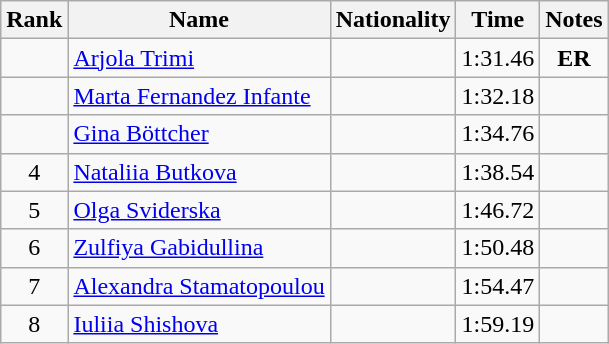<table class="wikitable sortable" style="text-align:center">
<tr>
<th>Rank</th>
<th>Name</th>
<th>Nationality</th>
<th>Time</th>
<th>Notes</th>
</tr>
<tr>
<td></td>
<td align=left><a href='#'>Arjola Trimi</a></td>
<td align=left></td>
<td>1:31.46</td>
<td><strong>ER</strong></td>
</tr>
<tr>
<td></td>
<td align=left><a href='#'>Marta Fernandez Infante</a></td>
<td align=left></td>
<td>1:32.18</td>
<td></td>
</tr>
<tr>
<td></td>
<td align=left><a href='#'>Gina Böttcher</a></td>
<td align=left></td>
<td>1:34.76</td>
<td></td>
</tr>
<tr>
<td>4</td>
<td align=left><a href='#'>Nataliia Butkova</a></td>
<td align=left></td>
<td>1:38.54</td>
<td></td>
</tr>
<tr>
<td>5</td>
<td align=left><a href='#'>Olga Sviderska</a></td>
<td align=left></td>
<td>1:46.72</td>
<td></td>
</tr>
<tr>
<td>6</td>
<td align=left><a href='#'>Zulfiya Gabidullina</a></td>
<td align=left></td>
<td>1:50.48</td>
<td></td>
</tr>
<tr>
<td>7</td>
<td align=left><a href='#'>Alexandra Stamatopoulou</a></td>
<td align=left></td>
<td>1:54.47</td>
<td></td>
</tr>
<tr>
<td>8</td>
<td align=left><a href='#'>Iuliia Shishova</a></td>
<td align=left></td>
<td>1:59.19</td>
<td></td>
</tr>
</table>
